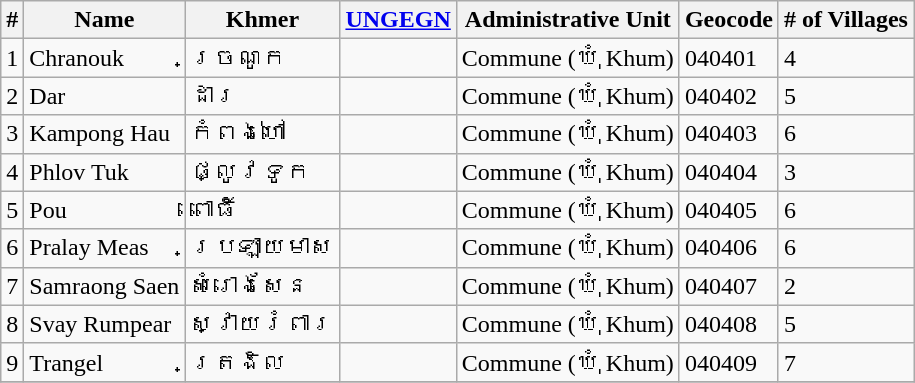<table class="wikitable sortable">
<tr>
<th>#</th>
<th>Name</th>
<th>Khmer</th>
<th><a href='#'>UNGEGN</a></th>
<th>Administrative Unit</th>
<th>Geocode</th>
<th># of Villages</th>
</tr>
<tr>
<td>1</td>
<td>Chranouk</td>
<td>ច្រណូក</td>
<td></td>
<td>Commune (ឃុំ Khum)</td>
<td>040401</td>
<td>4</td>
</tr>
<tr>
<td>2</td>
<td>Dar</td>
<td>ដារ</td>
<td></td>
<td>Commune (ឃុំ Khum)</td>
<td>040402</td>
<td>5</td>
</tr>
<tr>
<td>3</td>
<td>Kampong Hau</td>
<td>កំពង់ហៅ</td>
<td></td>
<td>Commune (ឃុំ Khum)</td>
<td>040403</td>
<td>6</td>
</tr>
<tr>
<td>4</td>
<td>Phlov Tuk</td>
<td>ផ្លូវទូក</td>
<td></td>
<td>Commune (ឃុំ Khum)</td>
<td>040404</td>
<td>3</td>
</tr>
<tr>
<td>5</td>
<td>Pou</td>
<td>ពោធិ៍</td>
<td></td>
<td>Commune (ឃុំ Khum)</td>
<td>040405</td>
<td>6</td>
</tr>
<tr>
<td>6</td>
<td>Pralay Meas</td>
<td>ប្រឡាយមាស</td>
<td></td>
<td>Commune (ឃុំ Khum)</td>
<td>040406</td>
<td>6</td>
</tr>
<tr>
<td>7</td>
<td>Samraong Saen</td>
<td>សំរោងសែន</td>
<td></td>
<td>Commune (ឃុំ Khum)</td>
<td>040407</td>
<td>2</td>
</tr>
<tr>
<td>8</td>
<td>Svay Rumpear</td>
<td>ស្វាយរំពារ</td>
<td></td>
<td>Commune (ឃុំ Khum)</td>
<td>040408</td>
<td>5</td>
</tr>
<tr>
<td>9</td>
<td>Trangel</td>
<td>ត្រងិល</td>
<td></td>
<td>Commune (ឃុំ Khum)</td>
<td>040409</td>
<td>7</td>
</tr>
<tr>
</tr>
</table>
